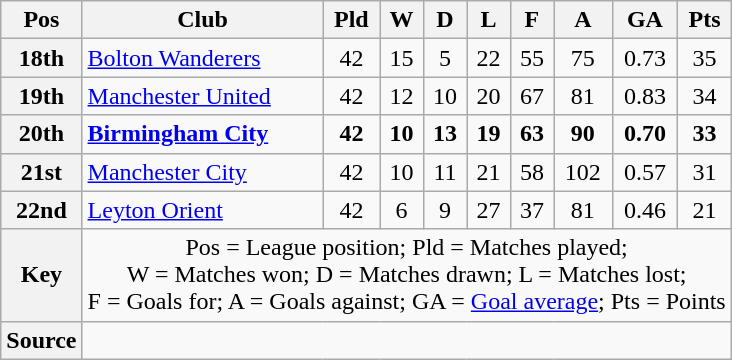<table class="wikitable" style="text-align:center">
<tr>
<th scope="col">Pos</th>
<th scope="col">Club</th>
<th scope="col">Pld</th>
<th scope="col">W</th>
<th scope="col">D</th>
<th scope="col">L</th>
<th scope="col">F</th>
<th scope="col">A</th>
<th scope="col">GA</th>
<th scope="col">Pts</th>
</tr>
<tr>
<th scope="row">18th</th>
<td align="left"><a href='#'>Bolton Wanderers</a></td>
<td>42</td>
<td>15</td>
<td>5</td>
<td>22</td>
<td>55</td>
<td>75</td>
<td>0.73</td>
<td>35</td>
</tr>
<tr>
<th scope="row">19th</th>
<td align="left"><a href='#'>Manchester United</a></td>
<td>42</td>
<td>12</td>
<td>10</td>
<td>20</td>
<td>67</td>
<td>81</td>
<td>0.83</td>
<td>34</td>
</tr>
<tr style="font-weight:bold">
<th scope="row">20th</th>
<td align="left"><a href='#'>Birmingham City</a></td>
<td>42</td>
<td>10</td>
<td>13</td>
<td>19</td>
<td>63</td>
<td>90</td>
<td>0.70</td>
<td>33</td>
</tr>
<tr>
<th scope="row">21st</th>
<td align="left"><a href='#'>Manchester City</a></td>
<td>42</td>
<td>10</td>
<td>11</td>
<td>21</td>
<td>58</td>
<td>102</td>
<td>0.57</td>
<td>31</td>
</tr>
<tr>
<th scope="row">22nd</th>
<td align="left"><a href='#'>Leyton Orient</a></td>
<td>42</td>
<td>6</td>
<td>9</td>
<td>27</td>
<td>37</td>
<td>81</td>
<td>0.46</td>
<td>21</td>
</tr>
<tr>
<th scope="row">Key</th>
<td colspan="9">Pos = League position; Pld = Matches played;<br>W = Matches won; D = Matches drawn; L = Matches lost;<br>F = Goals for; A = Goals against; GA = <a href='#'>Goal average</a>; Pts = Points</td>
</tr>
<tr>
<th scope="row">Source</th>
<td colspan="9"></td>
</tr>
</table>
